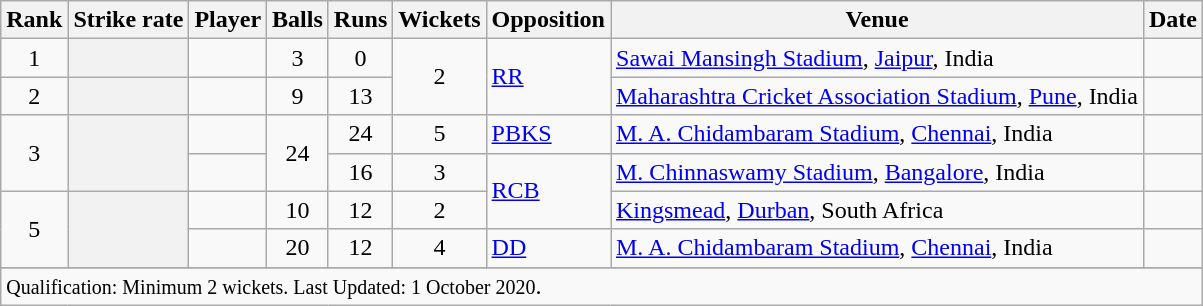<table class="wikitable">
<tr>
<th>Rank</th>
<th>Strike rate</th>
<th>Player</th>
<th>Balls</th>
<th>Runs</th>
<th>Wickets</th>
<th>Opposition</th>
<th>Venue</th>
<th>Date</th>
</tr>
<tr>
<td align=center>1</td>
<th scope=row style=text-align:center;></th>
<td></td>
<td align=center>3</td>
<td align=center>0</td>
<td align=center rowspan=2>2</td>
<td rowspan=2><a href='#'>RR</a></td>
<td><a href='#'>Sawai Mansingh Stadium</a>, <a href='#'>Jaipur</a>, India</td>
<td></td>
</tr>
<tr>
<td align=center>2</td>
<th scope=row style=text-align:center;></th>
<td></td>
<td align=center>9</td>
<td align=center>13</td>
<td><a href='#'>Maharashtra Cricket Association Stadium</a>, <a href='#'>Pune</a>, India</td>
<td></td>
</tr>
<tr>
<td align=center rowspan=2>3</td>
<th scope=row style=text-align:center; rowspan=2></th>
<td></td>
<td align=center rowspan=2>24</td>
<td align=center>24</td>
<td align=center>5</td>
<td><a href='#'>PBKS</a></td>
<td><a href='#'>M. A. Chidambaram Stadium</a>, <a href='#'>Chennai</a>, India</td>
<td></td>
</tr>
<tr>
<td></td>
<td align=center>16</td>
<td align=center>3</td>
<td rowspan=2><a href='#'>RCB</a></td>
<td><a href='#'>M. Chinnaswamy Stadium</a>, <a href='#'>Bangalore</a>, India</td>
<td></td>
</tr>
<tr>
<td align=center rowspan=2>5</td>
<th scope=row style=text-align:center; rowspan=2></th>
<td></td>
<td align=center>10</td>
<td align=center>12</td>
<td align=center>2</td>
<td><a href='#'>Kingsmead</a>, <a href='#'>Durban</a>, South Africa</td>
<td></td>
</tr>
<tr>
<td></td>
<td align=center>20</td>
<td align=center>12</td>
<td align=center>4</td>
<td><a href='#'>DD</a></td>
<td><a href='#'>M. A. Chidambaram Stadium</a>, <a href='#'>Chennai</a>, India</td>
<td></td>
</tr>
<tr>
</tr>
<tr class=sortbottom>
<td colspan=9><small>Qualification: Minimum 2 wickets. Last Updated: 1 October 2020</small>.</td>
</tr>
</table>
